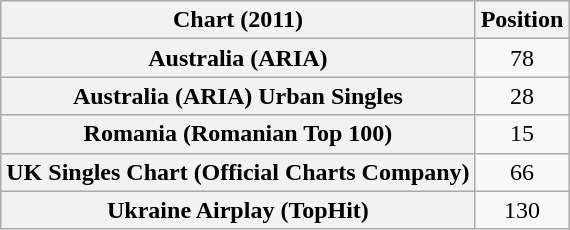<table class="wikitable plainrowheaders sortable">
<tr>
<th scope="col">Chart (2011)</th>
<th scope="col">Position</th>
</tr>
<tr>
<th scope="row">Australia (ARIA)</th>
<td style="text-align:center;">78</td>
</tr>
<tr>
<th scope="row">Australia (ARIA) Urban Singles</th>
<td style="text-align:center;">28</td>
</tr>
<tr>
<th scope="row">Romania (Romanian Top 100)</th>
<td style="text-align:center;">15</td>
</tr>
<tr>
<th scope="row">UK Singles Chart (Official Charts Company)</th>
<td style="text-align:center;">66</td>
</tr>
<tr>
<th scope="row">Ukraine Airplay (TopHit)</th>
<td style="text-align:center;">130</td>
</tr>
</table>
